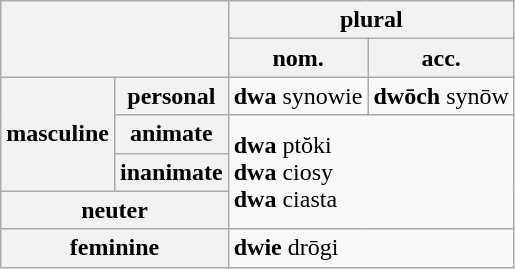<table class="wikitable">
<tr>
<th colspan="2" rowspan="2"></th>
<th colspan="2">plural</th>
</tr>
<tr>
<th>nom.</th>
<th>acc.</th>
</tr>
<tr>
<th rowspan="3"><strong>masculine</strong></th>
<th>personal</th>
<td><strong>dwa</strong> synowie</td>
<td><strong>dwōch</strong> synōw</td>
</tr>
<tr>
<th>animate</th>
<td colspan="2" rowspan="3"><strong>dwa</strong> ptŏki<br><strong>dwa</strong> ciosy<br><strong>dwa</strong> ciasta</td>
</tr>
<tr>
<th>inanimate</th>
</tr>
<tr>
<th colspan="2"><strong>neuter</strong></th>
</tr>
<tr>
<th colspan="2"><strong>feminine</strong></th>
<td colspan="2"><strong>dwie</strong> drōgi</td>
</tr>
</table>
